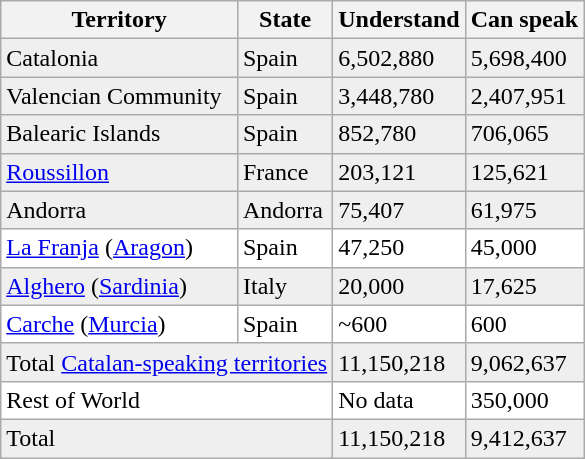<table class="wikitable sortable">
<tr>
<th>Territory</th>
<th>State</th>
<th>Understand </th>
<th>Can speak </th>
</tr>
<tr style="background:#efefef;">
<td>Catalonia</td>
<td>Spain</td>
<td>6,502,880</td>
<td>5,698,400</td>
</tr>
<tr style="background:#efefef;">
<td>Valencian Community</td>
<td>Spain</td>
<td>3,448,780</td>
<td>2,407,951</td>
</tr>
<tr style="background:#efefef;">
<td>Balearic Islands</td>
<td>Spain</td>
<td>852,780</td>
<td>706,065</td>
</tr>
<tr style="background:#efefef;">
<td><a href='#'>Roussillon</a></td>
<td>France</td>
<td>203,121</td>
<td>125,621</td>
</tr>
<tr style="background:#efefef;">
<td>Andorra</td>
<td>Andorra</td>
<td>75,407</td>
<td>61,975</td>
</tr>
<tr style="background:#fff;">
<td><a href='#'>La Franja</a> (<a href='#'>Aragon</a>)</td>
<td>Spain</td>
<td>47,250</td>
<td>45,000</td>
</tr>
<tr style="background:#efefef;">
<td><a href='#'>Alghero</a> (<a href='#'>Sardinia</a>)</td>
<td>Italy</td>
<td>20,000</td>
<td>17,625</td>
</tr>
<tr style="background:#fff;">
<td><a href='#'>Carche</a> (<a href='#'>Murcia</a>)</td>
<td>Spain</td>
<td>~600</td>
<td>600</td>
</tr>
<tr style="background:#efefef;">
<td colspan="2">Total <a href='#'>Catalan-speaking territories</a></td>
<td>11,150,218</td>
<td>9,062,637</td>
</tr>
<tr style="background:#fff;">
<td colspan="2">Rest of World</td>
<td>No data</td>
<td>350,000</td>
</tr>
<tr style="background:#efefef;">
<td colspan="2">Total</td>
<td>11,150,218</td>
<td>9,412,637</td>
</tr>
</table>
